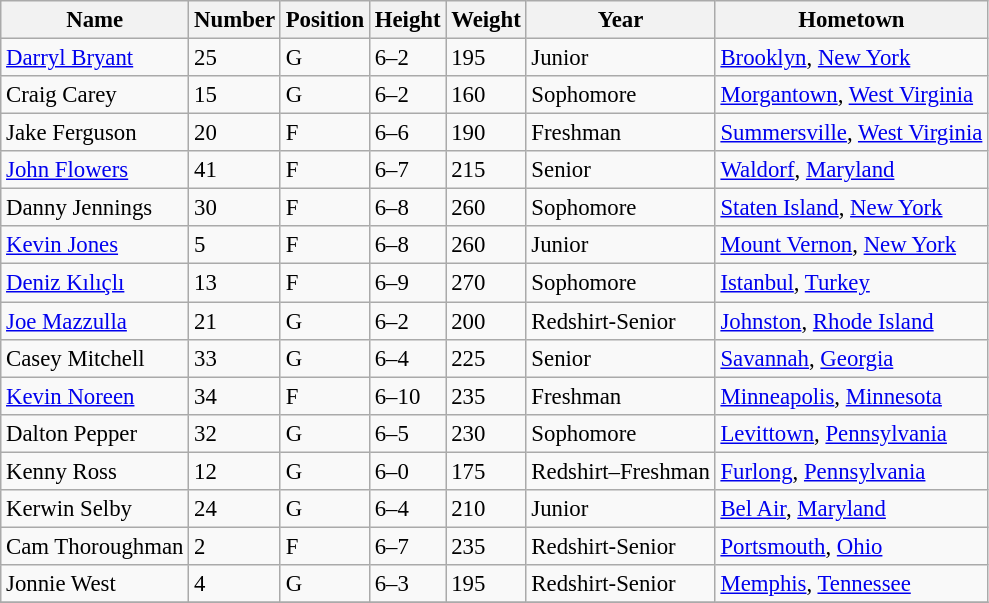<table class="wikitable" style="font-size: 95%;">
<tr>
<th>Name</th>
<th>Number</th>
<th>Position</th>
<th>Height</th>
<th>Weight</th>
<th>Year</th>
<th>Hometown</th>
</tr>
<tr>
<td><a href='#'>Darryl Bryant</a></td>
<td>25</td>
<td>G</td>
<td>6–2</td>
<td>195</td>
<td>Junior</td>
<td><a href='#'>Brooklyn</a>, <a href='#'>New York</a></td>
</tr>
<tr>
<td>Craig Carey</td>
<td>15</td>
<td>G</td>
<td>6–2</td>
<td>160</td>
<td>Sophomore</td>
<td><a href='#'>Morgantown</a>, <a href='#'>West Virginia</a></td>
</tr>
<tr>
<td>Jake Ferguson</td>
<td>20</td>
<td>F</td>
<td>6–6</td>
<td>190</td>
<td>Freshman</td>
<td><a href='#'>Summersville</a>, <a href='#'>West Virginia</a></td>
</tr>
<tr>
<td><a href='#'>John Flowers</a></td>
<td>41</td>
<td>F</td>
<td>6–7</td>
<td>215</td>
<td>Senior</td>
<td><a href='#'>Waldorf</a>, <a href='#'>Maryland</a></td>
</tr>
<tr>
<td>Danny Jennings</td>
<td>30</td>
<td>F</td>
<td>6–8</td>
<td>260</td>
<td>Sophomore</td>
<td><a href='#'>Staten Island</a>, <a href='#'>New York</a></td>
</tr>
<tr>
<td><a href='#'>Kevin Jones</a></td>
<td>5</td>
<td>F</td>
<td>6–8</td>
<td>260</td>
<td>Junior</td>
<td><a href='#'>Mount Vernon</a>, <a href='#'>New York</a></td>
</tr>
<tr>
<td><a href='#'>Deniz Kılıçlı</a></td>
<td>13</td>
<td>F</td>
<td>6–9</td>
<td>270</td>
<td>Sophomore</td>
<td><a href='#'>Istanbul</a>, <a href='#'>Turkey</a></td>
</tr>
<tr>
<td><a href='#'>Joe Mazzulla</a></td>
<td>21</td>
<td>G</td>
<td>6–2</td>
<td>200</td>
<td>Redshirt-Senior</td>
<td><a href='#'>Johnston</a>, <a href='#'>Rhode Island</a></td>
</tr>
<tr>
<td>Casey Mitchell</td>
<td>33</td>
<td>G</td>
<td>6–4</td>
<td>225</td>
<td>Senior</td>
<td><a href='#'>Savannah</a>, <a href='#'>Georgia</a></td>
</tr>
<tr>
<td><a href='#'>Kevin Noreen</a></td>
<td>34</td>
<td>F</td>
<td>6–10</td>
<td>235</td>
<td>Freshman</td>
<td><a href='#'>Minneapolis</a>, <a href='#'>Minnesota</a></td>
</tr>
<tr>
<td>Dalton Pepper</td>
<td>32</td>
<td>G</td>
<td>6–5</td>
<td>230</td>
<td>Sophomore</td>
<td><a href='#'>Levittown</a>, <a href='#'>Pennsylvania</a></td>
</tr>
<tr>
<td>Kenny Ross</td>
<td>12</td>
<td>G</td>
<td>6–0</td>
<td>175</td>
<td>Redshirt–Freshman</td>
<td><a href='#'>Furlong</a>, <a href='#'>Pennsylvania</a></td>
</tr>
<tr>
<td>Kerwin Selby</td>
<td>24</td>
<td>G</td>
<td>6–4</td>
<td>210</td>
<td>Junior</td>
<td><a href='#'>Bel Air</a>, <a href='#'>Maryland</a></td>
</tr>
<tr>
<td>Cam Thoroughman</td>
<td>2</td>
<td>F</td>
<td>6–7</td>
<td>235</td>
<td>Redshirt-Senior</td>
<td><a href='#'>Portsmouth</a>, <a href='#'>Ohio</a></td>
</tr>
<tr>
<td>Jonnie West</td>
<td>4</td>
<td>G</td>
<td>6–3</td>
<td>195</td>
<td>Redshirt-Senior</td>
<td><a href='#'>Memphis</a>, <a href='#'>Tennessee</a></td>
</tr>
<tr>
</tr>
</table>
